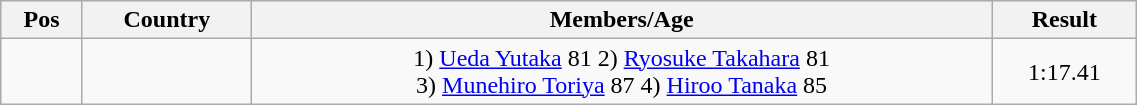<table class="wikitable"  style="text-align:center; width:60%;">
<tr>
<th>Pos</th>
<th>Country</th>
<th>Members/Age</th>
<th>Result</th>
</tr>
<tr>
<td align=center></td>
<td align=left></td>
<td>1) <a href='#'>Ueda Yutaka</a> 81 2) <a href='#'>Ryosuke Takahara</a> 81<br>3) <a href='#'>Munehiro Toriya</a> 87 4) <a href='#'>Hiroo Tanaka</a> 85</td>
<td>1:17.41</td>
</tr>
</table>
